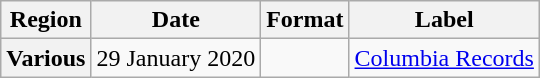<table class="wikitable plainrowheaders">
<tr>
<th>Region</th>
<th>Date</th>
<th>Format</th>
<th>Label</th>
</tr>
<tr>
<th scope="row">Various</th>
<td>29 January 2020</td>
<td></td>
<td><a href='#'>Columbia Records</a></td>
</tr>
</table>
